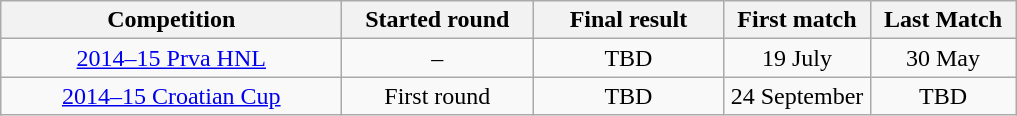<table class="wikitable" style="text-align: center;">
<tr>
<th style="width:220px;">Competition</th>
<th style="width:120px;">Started round</th>
<th style="width:120px;">Final result</th>
<th width="90">First match</th>
<th width="90">Last Match</th>
</tr>
<tr>
<td><a href='#'>2014–15 Prva HNL</a></td>
<td>–</td>
<td>TBD</td>
<td>19 July</td>
<td>30 May</td>
</tr>
<tr>
<td><a href='#'>2014–15 Croatian Cup</a></td>
<td>First round</td>
<td>TBD</td>
<td>24 September</td>
<td>TBD</td>
</tr>
</table>
